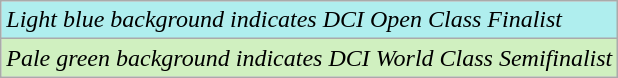<table class="wikitable" style="font-size:100%;">
<tr>
<td style="background-color:#afeeee"><em>Light blue background indicates DCI Open Class Finalist</em></td>
</tr>
<tr>
<td style="background-color:#d0f0c0"><em>Pale green background indicates DCI World Class Semifinalist</em></td>
</tr>
</table>
